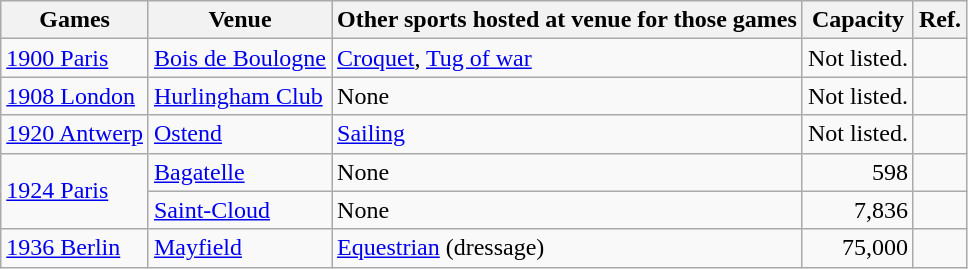<table class="wikitable sortable">
<tr>
<th>Games</th>
<th>Venue</th>
<th>Other sports hosted at venue for those games</th>
<th>Capacity</th>
<th>Ref.</th>
</tr>
<tr>
<td><a href='#'>1900 Paris</a></td>
<td><a href='#'>Bois de Boulogne</a></td>
<td><a href='#'>Croquet</a>, <a href='#'>Tug of war</a></td>
<td align=right>Not listed.</td>
<td align=center></td>
</tr>
<tr>
<td><a href='#'>1908 London</a></td>
<td><a href='#'>Hurlingham Club</a></td>
<td>None</td>
<td align="right">Not listed.</td>
<td align=center></td>
</tr>
<tr>
<td><a href='#'>1920 Antwerp</a></td>
<td><a href='#'>Ostend</a></td>
<td><a href='#'>Sailing</a></td>
<td align="right">Not listed.</td>
<td align=center></td>
</tr>
<tr>
<td rowspan="2"><a href='#'>1924 Paris</a></td>
<td><a href='#'>Bagatelle</a></td>
<td>None</td>
<td align="right">598</td>
<td align=center></td>
</tr>
<tr>
<td><a href='#'>Saint-Cloud</a></td>
<td>None</td>
<td align="right">7,836</td>
<td align=center></td>
</tr>
<tr>
<td><a href='#'>1936 Berlin</a></td>
<td><a href='#'>Mayfield</a></td>
<td><a href='#'>Equestrian</a> (dressage)</td>
<td align="right">75,000</td>
<td align=center></td>
</tr>
</table>
